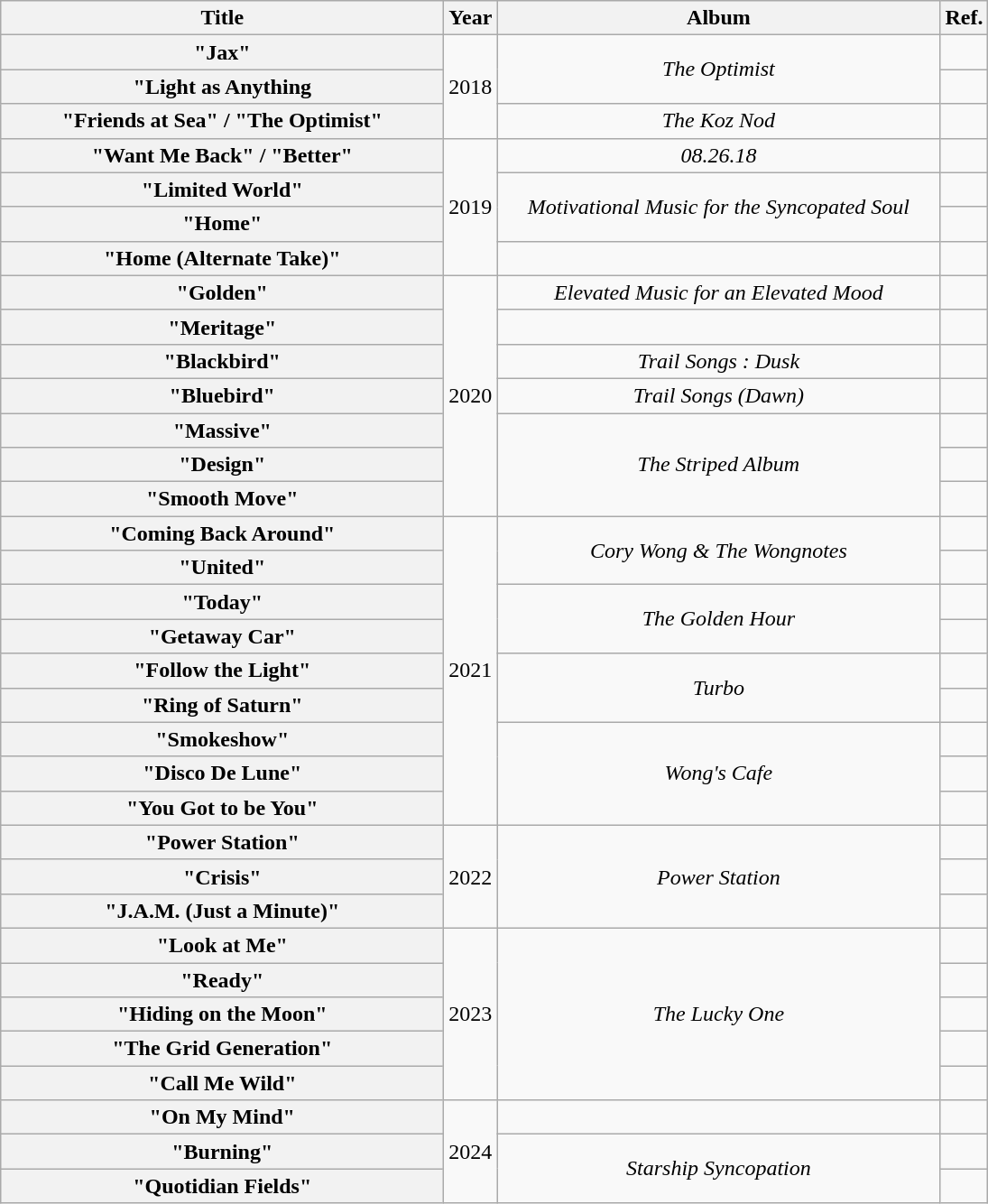<table class="wikitable plainrowheaders" style="text-align:center;">
<tr>
<th rowspan="1" style="width:20em;">Title</th>
<th rowspan="1" style="width:1em;">Year</th>
<th rowspan="1" style="width:20em;">Album</th>
<th rowspan="1" style="width:0em;">Ref.</th>
</tr>
<tr>
<th scope="row">"Jax"</th>
<td rowspan=3>2018</td>
<td rowspan=2><em>The Optimist</em></td>
<td></td>
</tr>
<tr>
<th scope="row">"Light as Anything<br> </th>
<td></td>
</tr>
<tr>
<th scope="row">"Friends at Sea" / "The Optimist" <br> </th>
<td><em>The Koz Nod</em></td>
<td></td>
</tr>
<tr>
<th scope="row">"Want Me Back" / "Better" <br> </th>
<td rowspan=4>2019</td>
<td><em>08.26.18</em></td>
<td></td>
</tr>
<tr>
<th scope="row">"Limited World"<br> </th>
<td rowspan=2><em>Motivational Music for the Syncopated Soul</em></td>
<td></td>
</tr>
<tr>
<th scope="row">"Home"<br> </th>
<td></td>
</tr>
<tr>
<th scope="row">"Home (Alternate Take)"</th>
<td></td>
<td></td>
</tr>
<tr>
<th scope="row">"Golden"<br> </th>
<td rowspan=7>2020</td>
<td><em>Elevated Music for an Elevated Mood</em></td>
<td></td>
</tr>
<tr>
<th scope="row">"Meritage"</th>
<td></td>
<td></td>
</tr>
<tr>
<th scope="row">"Blackbird"</th>
<td><em>Trail Songs : Dusk</em></td>
<td></td>
</tr>
<tr>
<th scope="row">"Bluebird"<br> </th>
<td><em>Trail Songs (Dawn)</em></td>
<td></td>
</tr>
<tr>
<th scope="row">"Massive"<br> </th>
<td rowspan=3><em>The Striped Album</em></td>
<td></td>
</tr>
<tr>
<th scope="row">"Design"<br> </th>
<td></td>
</tr>
<tr>
<th scope="row">"Smooth Move"</th>
<td></td>
</tr>
<tr>
<th scope="row">"Coming Back Around"<br> </th>
<td rowspan=9>2021</td>
<td rowspan=2><em>Cory Wong & The Wongnotes</em></td>
<td></td>
</tr>
<tr>
<th scope="row">"United"<br> </th>
<td></td>
</tr>
<tr>
<th scope="row">"Today"<br> </th>
<td rowspan=2><em>The Golden Hour</em></td>
<td></td>
</tr>
<tr>
<th scope="row">"Getaway Car" <br> </th>
<td></td>
</tr>
<tr>
<th scope="row">"Follow the Light"<br> </th>
<td rowspan=2><em>Turbo</em></td>
<td></td>
</tr>
<tr>
<th scope="row">"Ring of Saturn"<br> </th>
<td></td>
</tr>
<tr>
<th scope="row">"Smokeshow"</th>
<td rowspan=3><em>Wong's Cafe</em></td>
<td></td>
</tr>
<tr>
<th scope="row">"Disco De Lune"</th>
<td></td>
</tr>
<tr>
<th scope="row">"You Got to be You"</th>
<td></td>
</tr>
<tr>
<th scope="row">"Power Station"</th>
<td rowspan=3>2022</td>
<td rowspan=3><em>Power Station</em></td>
<td></td>
</tr>
<tr>
<th scope="row">"Crisis"<br> </th>
<td></td>
</tr>
<tr>
<th scope="row">"J.A.M. (Just a Minute)"<br> </th>
<td></td>
</tr>
<tr>
<th scope="row">"Look at Me"<br> </th>
<td rowspan=5>2023</td>
<td rowspan=5><em>The Lucky One</em></td>
<td></td>
</tr>
<tr>
<th scope="row">"Ready"<br> </th>
<td></td>
</tr>
<tr>
<th scope="row">"Hiding on the Moon"<br> </th>
<td></td>
</tr>
<tr>
<th scope="row">"The Grid Generation"<br> </th>
<td></td>
</tr>
<tr>
<th scope="row">"Call Me Wild"<br> </th>
<td></td>
</tr>
<tr>
<th scope="row">"On My Mind"<br> </th>
<td rowspan=3>2024</td>
<td></td>
<td></td>
</tr>
<tr>
<th scope="row">"Burning"<br> </th>
<td rowspan=2><em>Starship Syncopation</em></td>
<td></td>
</tr>
<tr>
<th scope="row">"Quotidian Fields"<br> </th>
<td></td>
</tr>
</table>
